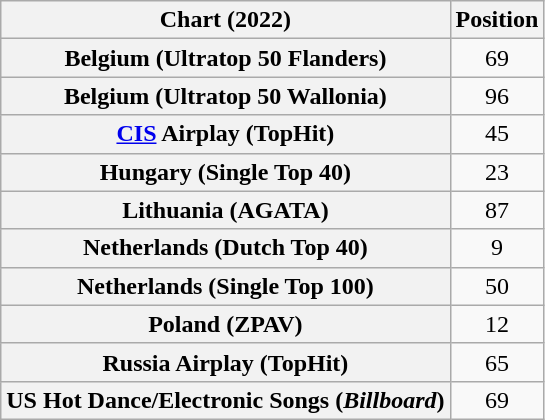<table class="wikitable sortable plainrowheaders" style="text-align:center">
<tr>
<th scope="col">Chart (2022)</th>
<th scope="col">Position</th>
</tr>
<tr>
<th scope="row">Belgium (Ultratop 50 Flanders)</th>
<td>69</td>
</tr>
<tr>
<th scope="row">Belgium (Ultratop 50 Wallonia)</th>
<td>96</td>
</tr>
<tr>
<th scope="row"><a href='#'>CIS</a> Airplay (TopHit)</th>
<td>45</td>
</tr>
<tr>
<th scope="row">Hungary (Single Top 40)</th>
<td>23</td>
</tr>
<tr>
<th scope="row">Lithuania (AGATA)</th>
<td>87</td>
</tr>
<tr>
<th scope="row">Netherlands (Dutch Top 40)</th>
<td>9</td>
</tr>
<tr>
<th scope="row">Netherlands (Single Top 100)</th>
<td>50</td>
</tr>
<tr>
<th scope="row">Poland (ZPAV)</th>
<td>12</td>
</tr>
<tr>
<th scope="row">Russia Airplay (TopHit)</th>
<td>65</td>
</tr>
<tr>
<th scope="row">US Hot Dance/Electronic Songs (<em>Billboard</em>)</th>
<td>69</td>
</tr>
</table>
